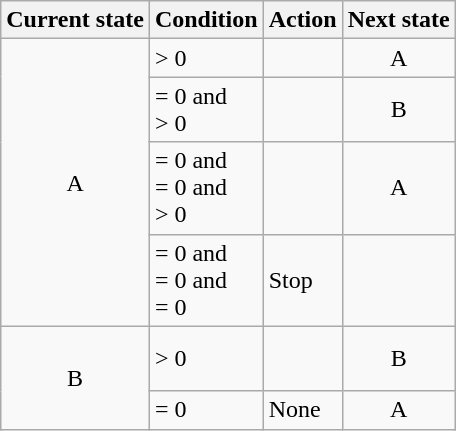<table class="wikitable">
<tr>
<th>Current state</th>
<th>Condition</th>
<th>Action</th>
<th>Next state</th>
</tr>
<tr>
<td rowspan="4" align="center">A</td>
<td> > 0</td>
<td> <br></td>
<td align="center">A</td>
</tr>
<tr>
<td> = 0 and<br> > 0</td>
<td></td>
<td align="center">B</td>
</tr>
<tr>
<td> = 0 and<br> = 0 and<br> > 0</td>
<td></td>
<td align="center">A</td>
</tr>
<tr>
<td> = 0 and<br> = 0 and<br> = 0</td>
<td>Stop</td>
<td></td>
</tr>
<tr>
<td rowspan="2" align="center">B</td>
<td> > 0</td>
<td> <br> <br></td>
<td align="center">B</td>
</tr>
<tr>
<td> = 0</td>
<td>None</td>
<td align="center">A</td>
</tr>
</table>
